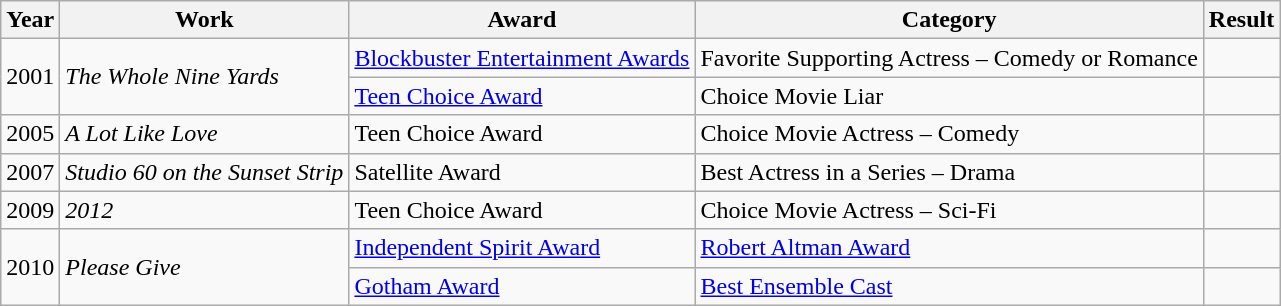<table class="wikitable sortable">
<tr>
<th>Year</th>
<th>Work</th>
<th>Award</th>
<th>Category</th>
<th class="unsortable">Result</th>
</tr>
<tr>
<td rowspan="2">2001</td>
<td rowspan="2"><em>The Whole Nine Yards</em></td>
<td><a href='#'>Blockbuster Entertainment Awards</a></td>
<td>Favorite Supporting Actress – Comedy or Romance</td>
<td></td>
</tr>
<tr>
<td><a href='#'>Teen Choice Award</a></td>
<td>Choice Movie Liar</td>
<td></td>
</tr>
<tr>
<td>2005</td>
<td><em>A Lot Like Love</em></td>
<td>Teen Choice Award</td>
<td>Choice Movie Actress – Comedy</td>
<td></td>
</tr>
<tr>
<td>2007</td>
<td><em>Studio 60 on the Sunset Strip</em></td>
<td>Satellite Award</td>
<td>Best Actress in a Series – Drama</td>
<td></td>
</tr>
<tr>
<td>2009</td>
<td><em>2012</em></td>
<td>Teen Choice Award</td>
<td>Choice Movie Actress – Sci-Fi</td>
<td></td>
</tr>
<tr>
<td rowspan="2">2010</td>
<td rowspan="2"><em>Please Give</em></td>
<td><a href='#'>Independent Spirit Award</a></td>
<td><a href='#'>Robert Altman Award</a></td>
<td></td>
</tr>
<tr>
<td><a href='#'>Gotham Award</a></td>
<td><a href='#'>Best Ensemble Cast</a></td>
<td></td>
</tr>
</table>
